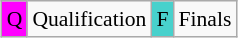<table class="wikitable" style="margin:0.5em auto; text-align:center; font-size:90%;">
<tr>
<td bgcolor="#FF00FF">Q</td>
<td>Qualification</td>
<td bgcolor="#48D1CC">F</td>
<td>Finals</td>
</tr>
</table>
